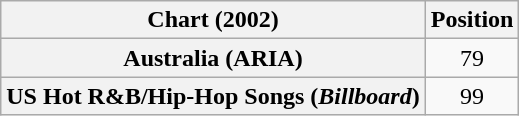<table class="wikitable plainrowheaders" style="text-align:center;">
<tr>
<th scope="col">Chart (2002)</th>
<th scope="col">Position</th>
</tr>
<tr>
<th scope="row">Australia (ARIA)</th>
<td>79</td>
</tr>
<tr>
<th scope="row">US Hot R&B/Hip-Hop Songs (<em>Billboard</em>)</th>
<td>99</td>
</tr>
</table>
